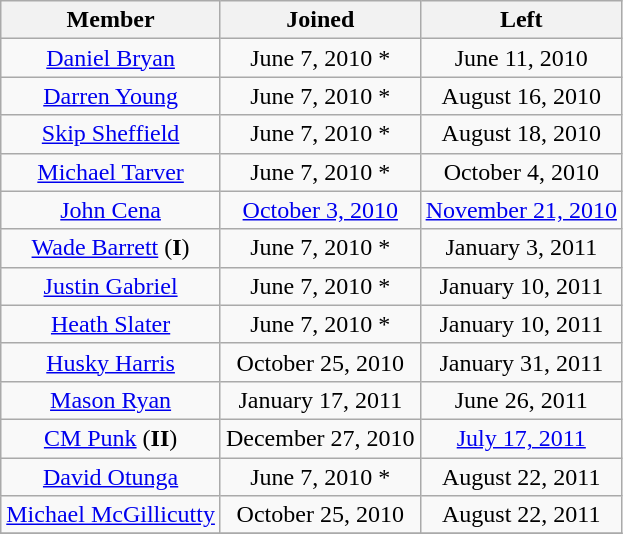<table class="wikitable" style="font-size:100%; margin: 0.5em 0 0.5em 1em;">
<tr>
<th>Member</th>
<th>Joined</th>
<th>Left</th>
</tr>
<tr>
<td align="center"><a href='#'>Daniel Bryan</a></td>
<td align="center">June 7, 2010 *</td>
<td align="center">June 11, 2010</td>
</tr>
<tr>
<td align="center"><a href='#'>Darren Young</a></td>
<td align="center">June 7, 2010 *</td>
<td align="center">August 16, 2010</td>
</tr>
<tr>
<td align="center"><a href='#'>Skip Sheffield</a></td>
<td align="center">June 7, 2010 *</td>
<td align="center">August 18, 2010</td>
</tr>
<tr>
<td align="center"><a href='#'>Michael Tarver</a></td>
<td align="center">June 7, 2010 *</td>
<td align="center">October 4, 2010</td>
</tr>
<tr>
<td align="center"><a href='#'>John Cena</a></td>
<td align="center"><a href='#'>October 3, 2010</a></td>
<td align="center"><a href='#'>November 21, 2010</a></td>
</tr>
<tr>
<td align="center"><a href='#'>Wade Barrett</a> (<strong>I</strong>)</td>
<td align="center">June 7, 2010 *</td>
<td align="center">January 3, 2011</td>
</tr>
<tr>
<td align="center"><a href='#'>Justin Gabriel</a></td>
<td align="center">June 7, 2010 *</td>
<td align="center">January 10, 2011</td>
</tr>
<tr>
<td align="center"><a href='#'>Heath Slater</a></td>
<td align="center">June 7, 2010 *</td>
<td align="center">January 10, 2011</td>
</tr>
<tr>
<td align="center"><a href='#'>Husky Harris</a></td>
<td align="center">October 25, 2010</td>
<td align="center">January 31, 2011</td>
</tr>
<tr>
<td align="center"><a href='#'>Mason Ryan</a></td>
<td align="center">January 17, 2011</td>
<td align="center">June 26, 2011</td>
</tr>
<tr>
<td align="center"><a href='#'>CM Punk</a> (<strong>II</strong>)</td>
<td align="center">December 27, 2010</td>
<td align="center"><a href='#'>July 17, 2011</a></td>
</tr>
<tr>
<td align="center"><a href='#'>David Otunga</a></td>
<td align="center">June 7, 2010 *</td>
<td align="center">August 22, 2011</td>
</tr>
<tr>
<td align="center"><a href='#'>Michael McGillicutty</a></td>
<td align="center">October 25, 2010</td>
<td align="center">August 22, 2011</td>
</tr>
<tr>
</tr>
</table>
